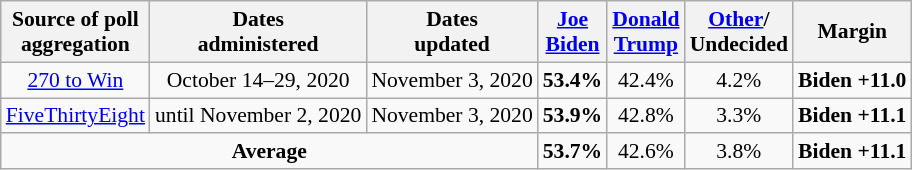<table class="wikitable sortable" style="text-align:center;font-size:90%;line-height:17px">
<tr>
<th>Source of poll<br>aggregation</th>
<th>Dates<br> administered</th>
<th>Dates<br> updated</th>
<th class="unsortable"><a href='#'>Joe<br>Biden</a><br><small></small></th>
<th class="unsortable"><a href='#'>Donald<br>Trump</a><br><small></small></th>
<th class="unsortable"><a href='#'>Other</a>/<br>Undecided<br></th>
<th>Margin</th>
</tr>
<tr>
<td><a href='#'>270 to Win</a></td>
<td>October 14–29, 2020</td>
<td>November 3, 2020</td>
<td><strong>53.4%</strong></td>
<td>42.4%</td>
<td>4.2%</td>
<td><strong>Biden +11.0</strong><br></td>
</tr>
<tr>
<td><a href='#'>FiveThirtyEight</a></td>
<td>until November 2, 2020</td>
<td>November 3, 2020</td>
<td><strong>53.9%</strong></td>
<td>42.8%</td>
<td>3.3%</td>
<td><strong>Biden +11.1</strong></td>
</tr>
<tr>
<td colspan="3"><strong>Average</strong></td>
<td><strong>53.7%</strong></td>
<td>42.6%</td>
<td>3.8%</td>
<td><strong>Biden +11.1</strong></td>
</tr>
</table>
